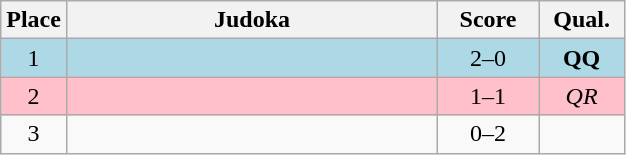<table class=wikitable style="text-align:center">
<tr>
<th width=20>Place</th>
<th width=240>Judoka</th>
<th width=60>Score</th>
<th width=50>Qual.</th>
</tr>
<tr bgcolor=lightblue>
<td>1</td>
<td align=left></td>
<td>2–0</td>
<td><strong>QQ</strong></td>
</tr>
<tr bgcolor=pink>
<td>2</td>
<td align=left></td>
<td>1–1</td>
<td><em>QR</em></td>
</tr>
<tr>
<td>3</td>
<td align=left></td>
<td>0–2</td>
<td></td>
</tr>
</table>
